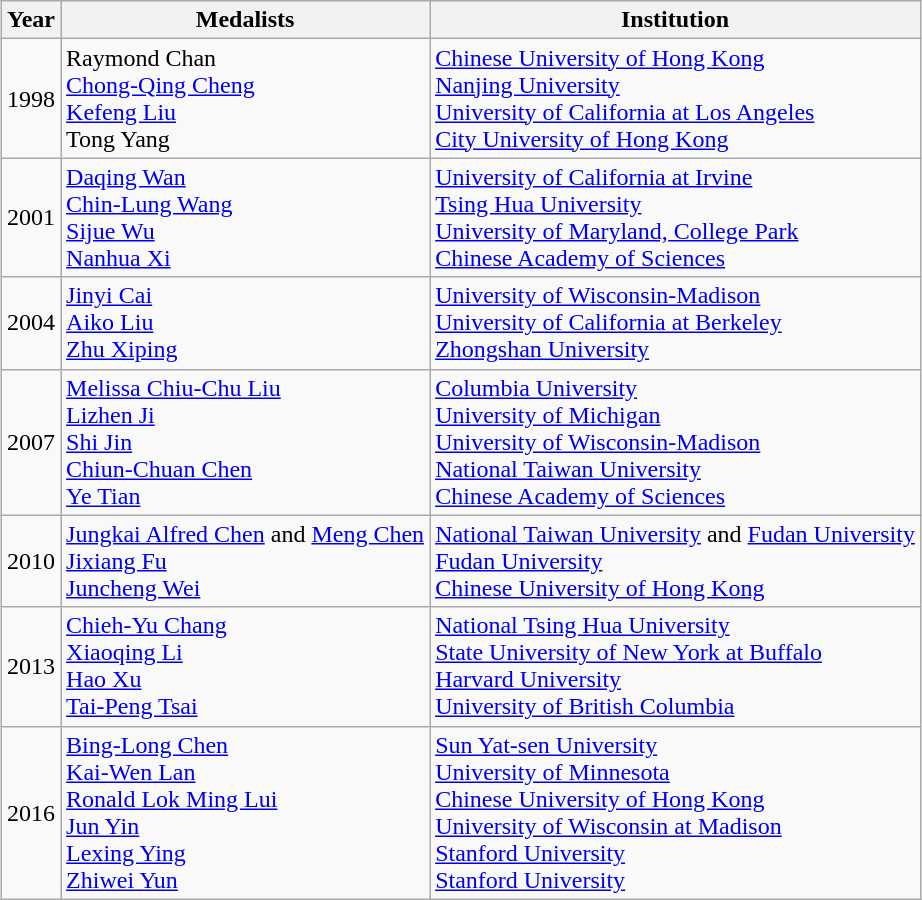<table class="wikitable sortable" style="margin: 1ex auto 1ex auto">
<tr>
<th>Year</th>
<th class="unsortable">Medalists</th>
<th class="unsortable">Institution</th>
</tr>
<tr>
<td>1998</td>
<td>Raymond Chan<br><a href='#'>Chong-Qing Cheng</a><br><a href='#'>Kefeng Liu</a><br>Tong Yang</td>
<td><a href='#'>Chinese University of Hong Kong</a><br><a href='#'>Nanjing University</a><br><a href='#'>University of California at Los Angeles</a><br><a href='#'>City University of Hong Kong</a></td>
</tr>
<tr>
<td>2001</td>
<td><a href='#'>Daqing Wan</a><br><a href='#'>Chin-Lung Wang</a><br><a href='#'>Sijue Wu</a><br><a href='#'>Nanhua Xi</a></td>
<td><a href='#'>University of California at Irvine</a><br><a href='#'>Tsing Hua University</a><br><a href='#'>University of Maryland, College Park</a><br><a href='#'>Chinese Academy of Sciences</a></td>
</tr>
<tr>
<td>2004</td>
<td><a href='#'>Jinyi Cai</a><br><a href='#'>Aiko Liu</a><br><a href='#'>Zhu Xiping</a></td>
<td><a href='#'>University of Wisconsin-Madison</a><br><a href='#'>University of California at Berkeley</a><br><a href='#'>Zhongshan University</a></td>
</tr>
<tr>
<td>2007</td>
<td><a href='#'>Melissa Chiu-Chu Liu</a><br><a href='#'>Lizhen Ji</a><br><a href='#'>Shi Jin</a><br><a href='#'>Chiun-Chuan Chen</a><br><a href='#'>Ye Tian</a></td>
<td><a href='#'>Columbia University</a><br><a href='#'>University of Michigan</a><br><a href='#'>University of Wisconsin-Madison</a><br><a href='#'>National Taiwan University</a><br><a href='#'>Chinese Academy of Sciences</a></td>
</tr>
<tr>
<td>2010</td>
<td><a href='#'>Jungkai Alfred Chen</a> and <a href='#'>Meng Chen</a><br><a href='#'>Jixiang Fu</a><br><a href='#'>Juncheng Wei</a></td>
<td><a href='#'>National Taiwan University</a> and <a href='#'>Fudan University</a><br><a href='#'>Fudan University</a><br><a href='#'>Chinese University of Hong Kong</a></td>
</tr>
<tr>
<td>2013</td>
<td><a href='#'>Chieh-Yu Chang</a><br><a href='#'>Xiaoqing Li</a><br><a href='#'>Hao Xu</a><br><a href='#'>Tai-Peng Tsai</a><br></td>
<td><a href='#'>National Tsing Hua University</a><br><a href='#'>State University of New York at Buffalo</a><br><a href='#'>Harvard University</a><br><a href='#'>University of British Columbia</a></td>
</tr>
<tr>
<td>2016</td>
<td><a href='#'>Bing-Long Chen</a><br><a href='#'>Kai-Wen Lan</a><br><a href='#'>Ronald Lok Ming Lui</a><br><a href='#'>Jun Yin</a><br><a href='#'>Lexing Ying</a><br><a href='#'>Zhiwei Yun</a><br></td>
<td><a href='#'>Sun Yat-sen University</a><br><a href='#'>University of Minnesota</a><br><a href='#'>Chinese University of Hong Kong</a><br><a href='#'>University of Wisconsin at Madison</a><br><a href='#'>Stanford University</a><br><a href='#'>Stanford University</a><br></td>
</tr>
</table>
